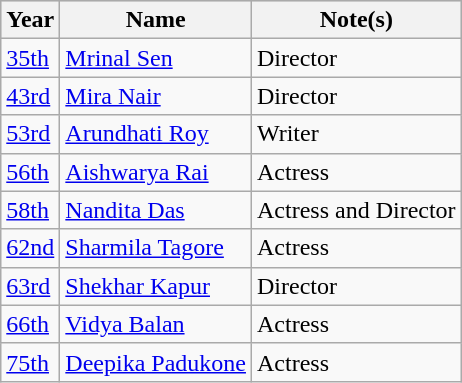<table class="wikitable">
<tr style="background:#d3d3d3;">
<th>Year</th>
<th>Name</th>
<th>Note(s)</th>
</tr>
<tr>
<td><a href='#'>35th</a></td>
<td><a href='#'>Mrinal Sen</a></td>
<td>Director</td>
</tr>
<tr>
<td><a href='#'>43rd</a></td>
<td><a href='#'>Mira Nair</a></td>
<td>Director</td>
</tr>
<tr>
<td><a href='#'>53rd</a></td>
<td><a href='#'>Arundhati Roy</a></td>
<td>Writer</td>
</tr>
<tr>
<td><a href='#'>56th</a></td>
<td><a href='#'>Aishwarya Rai</a></td>
<td>Actress</td>
</tr>
<tr>
<td><a href='#'>58th</a></td>
<td><a href='#'>Nandita Das</a></td>
<td>Actress and Director</td>
</tr>
<tr>
<td><a href='#'>62nd</a></td>
<td><a href='#'>Sharmila Tagore</a></td>
<td>Actress</td>
</tr>
<tr>
<td><a href='#'>63rd</a></td>
<td><a href='#'>Shekhar Kapur</a></td>
<td>Director</td>
</tr>
<tr>
<td><a href='#'>66th</a></td>
<td><a href='#'>Vidya Balan</a></td>
<td>Actress</td>
</tr>
<tr>
<td><a href='#'>75th</a></td>
<td><a href='#'>Deepika Padukone</a></td>
<td>Actress</td>
</tr>
</table>
